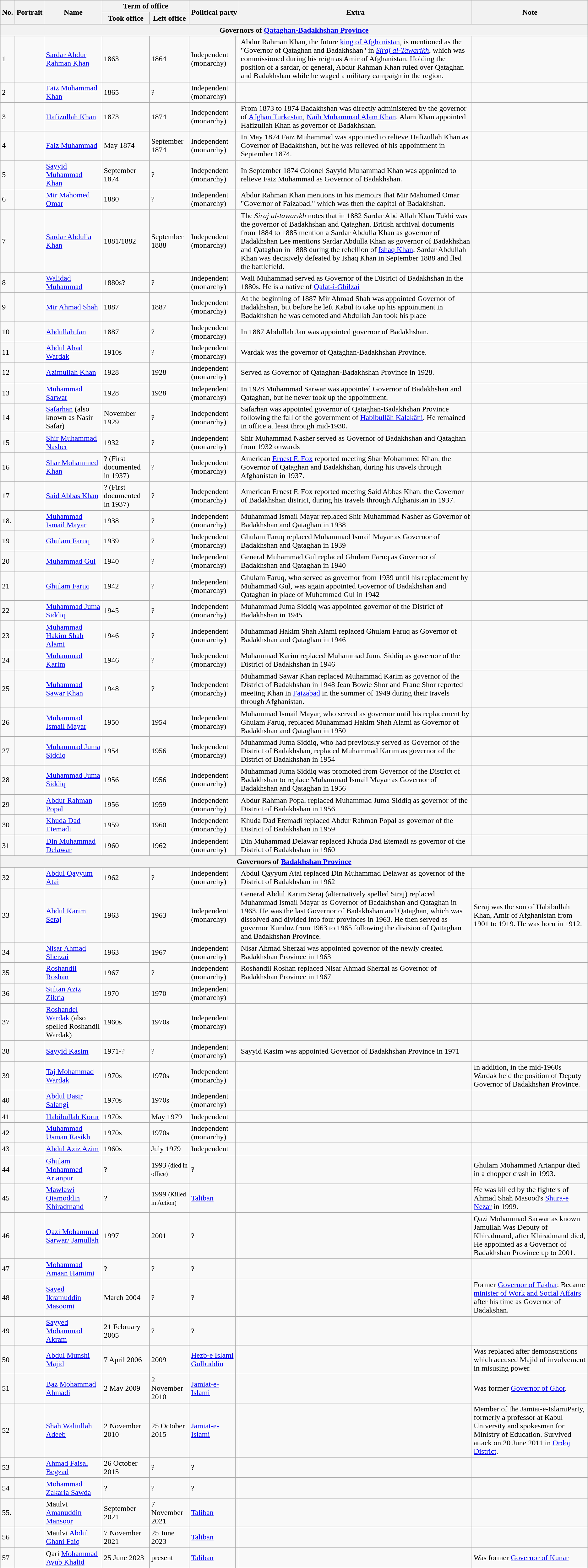<table class="wikitable">
<tr>
<th rowspan="2">No.</th>
<th rowspan="2">Portrait</th>
<th rowspan="2">Name</th>
<th colspan="2">Term of office</th>
<th colspan="2" rowspan="2">Political party</th>
<th rowspan="2">Extra</th>
<th rowspan="2">Note</th>
</tr>
<tr>
<th>Took office</th>
<th>Left office</th>
</tr>
<tr>
<th colspan="9">Governors of <a href='#'>Qataghan-Badakhshan Province</a></th>
</tr>
<tr>
<td>1</td>
<td></td>
<td><a href='#'>Sardar Abdur Rahman Khan</a></td>
<td>1863</td>
<td>1864</td>
<td>Independent (monarchy)</td>
<td></td>
<td>Abdur Rahman Khan, the future <a href='#'>king of Afghanistan</a>, is mentioned as the "Governor of Qataghan and Badakhshan" in <em><a href='#'>Siraj al-Tawarikh</a></em>, which was commissioned during his reign as Amir of Afghanistan. Holding the position of a sardar, or general, Abdur Rahman Khan ruled over Qataghan and Badakhshan while he waged a military campaign in the region.</td>
<td></td>
</tr>
<tr>
<td>2</td>
<td></td>
<td><a href='#'>Faiz Muhammad Khan</a></td>
<td>1865</td>
<td>?</td>
<td>Independent (monarchy)</td>
<td></td>
<td></td>
<td></td>
</tr>
<tr>
<td>3</td>
<td></td>
<td><a href='#'>Hafizullah Khan</a></td>
<td>1873</td>
<td>1874</td>
<td>Independent (monarchy)</td>
<td></td>
<td>From 1873 to 1874 Badakhshan was directly administered by the governor of <a href='#'>Afghan Turkestan</a>, <a href='#'>Naib Muhammad Alam Khan</a>. Alam Khan appointed Hafizullah Khan as governor of Badakhshan.</td>
<td></td>
</tr>
<tr>
<td>4</td>
<td></td>
<td><a href='#'>Faiz Muhammad</a></td>
<td>May 1874</td>
<td>September 1874</td>
<td>Independent (monarchy)</td>
<td></td>
<td>In May 1874 Faiz Muhammad was appointed to relieve Hafizullah Khan as Governor of Badakhshan, but he was relieved of his appointment in September 1874.</td>
<td></td>
</tr>
<tr>
<td>5</td>
<td></td>
<td><a href='#'>Sayyid Muhammad Khan</a></td>
<td>September 1874</td>
<td>?</td>
<td>Independent (monarchy)</td>
<td></td>
<td>In September 1874 Colonel Sayyid Muhammad Khan was appointed to relieve Faiz Muhammad as Governor of Badakhshan.</td>
<td></td>
</tr>
<tr>
<td>6</td>
<td></td>
<td><a href='#'>Mir Mahomed Omar</a></td>
<td>1880</td>
<td>?</td>
<td>Independent (monarchy)</td>
<td></td>
<td>Abdur Rahman Khan mentions in his memoirs that Mir Mahomed Omar "Governor of Faizabad," which was then the capital of Badakhshan.</td>
<td></td>
</tr>
<tr>
<td>7</td>
<td></td>
<td><a href='#'>Sardar Abdulla Khan</a></td>
<td>1881/1882</td>
<td>September 1888</td>
<td>Independent (monarchy)</td>
<td></td>
<td>The <em>Siraj al-tawarıkh</em> notes that in 1882 Sardar Abd Allah Khan Tukhi was the governor of Badakhshan and Qataghan. British archival documents from 1884 to 1885 mention a Sardar Abdulla Khan as governor of Badakhshan Lee mentions Sardar Abdulla Khan as governor of Badakhshan and Qataghan in 1888 during the rebellion of <a href='#'>Ishaq Khan</a>. Sardar Abdullah Khan was decisively defeated by Ishaq Khan in September 1888 and fled the battlefield.</td>
<td></td>
</tr>
<tr>
<td>8</td>
<td></td>
<td><a href='#'>Walidad Muhammad</a></td>
<td>1880s?</td>
<td>?</td>
<td>Independent (monarchy)</td>
<td></td>
<td>Wali Muhammad served as Governor of the District of Badakhshan in the 1880s. He is a native of <a href='#'>Qalat-i-Ghilzai</a></td>
<td></td>
</tr>
<tr>
<td>9</td>
<td></td>
<td><a href='#'>Mir Ahmad Shah</a></td>
<td>1887</td>
<td>1887</td>
<td>Independent (monarchy)</td>
<td></td>
<td>At the beginning of 1887 Mir Ahmad Shah was appointed Governor of Badakhshan, but before he left Kabul to take up his appointment in Badakhshan he was demoted and Abdullah Jan took his place</td>
<td></td>
</tr>
<tr>
<td>10</td>
<td></td>
<td><a href='#'>Abdullah Jan</a></td>
<td>1887</td>
<td>?</td>
<td>Independent (monarchy)</td>
<td></td>
<td>In 1887 Abdullah Jan was appointed governor of Badakhshan.</td>
<td></td>
</tr>
<tr>
<td>11</td>
<td></td>
<td><a href='#'>Abdul Ahad Wardak</a></td>
<td>1910s</td>
<td>?</td>
<td>Independent (monarchy)</td>
<td></td>
<td>Wardak was the governor of Qataghan-Badakhshan Province.</td>
<td></td>
</tr>
<tr>
<td>12</td>
<td></td>
<td><a href='#'>Azimullah Khan</a></td>
<td>1928</td>
<td>1928</td>
<td>Independent (monarchy)</td>
<td></td>
<td>Served as Governor of Qataghan-Badakhshan Province in 1928.</td>
<td></td>
</tr>
<tr>
<td>13</td>
<td></td>
<td><a href='#'>Muhammad Sarwar</a></td>
<td>1928</td>
<td>1928</td>
<td>Independent (monarchy)</td>
<td></td>
<td>In 1928 Muhammad Sarwar was appointed Governor of Badakhshan and Qataghan, but he never took up the appointment.</td>
<td></td>
</tr>
<tr>
<td>14</td>
<td></td>
<td><a href='#'>Safarhan</a> (also known as Nasir Safar)</td>
<td>November 1929</td>
<td>?</td>
<td>Independent (monarchy)</td>
<td></td>
<td>Safarhan was appointed governor of Qataghan-Badakhshan Province following the fall of the government of <a href='#'>Habibullāh Kalakāni</a>. He remained in office at least through mid-1930.</td>
<td></td>
</tr>
<tr>
<td>15</td>
<td></td>
<td><a href='#'>Shir Muhammad Nasher</a></td>
<td>1932</td>
<td>?</td>
<td>Independent (monarchy)</td>
<td></td>
<td>Shir Muhammad Nasher served as Governor of Badakhshan and Qataghan from 1932 onwards </td>
<td></td>
</tr>
<tr>
<td>16</td>
<td></td>
<td><a href='#'>Shar Mohammed Khan</a></td>
<td>? (First documented in 1937)</td>
<td>?</td>
<td>Independent (monarchy)</td>
<td></td>
<td>American <a href='#'>Ernest F. Fox</a> reported meeting Shar Mohammed Khan, the Governor of Qataghan and Badakhshan, during his travels through Afghanistan in 1937.</td>
<td></td>
</tr>
<tr>
<td>17</td>
<td></td>
<td><a href='#'>Said Abbas Khan</a></td>
<td>? (First documented in 1937)</td>
<td>?</td>
<td>Independent (monarchy)</td>
<td></td>
<td>American Ernest F. Fox reported meeting Said Abbas Khan, the Governor of Badakhshan district, during his travels through Afghanistan in 1937.</td>
<td></td>
</tr>
<tr>
<td>18.</td>
<td></td>
<td><a href='#'>Muhammad Ismail Mayar</a></td>
<td>1938</td>
<td>?</td>
<td>Independent (monarchy)</td>
<td></td>
<td>Muhammad Ismail Mayar replaced Shir Muhammad Nasher as Governor of Badakhshan and Qataghan in 1938</td>
<td></td>
</tr>
<tr>
<td>19</td>
<td></td>
<td><a href='#'>Ghulam Faruq</a></td>
<td>1939</td>
<td>?</td>
<td>Independent (monarchy)</td>
<td></td>
<td>Ghulam Faruq replaced Muhammad Ismail Mayar as Governor of Badakhshan and Qataghan in 1939</td>
<td></td>
</tr>
<tr>
<td>20</td>
<td></td>
<td><a href='#'>Muhammad Gul</a></td>
<td>1940</td>
<td>?</td>
<td>Independent (monarchy)</td>
<td></td>
<td>General Muhammad Gul replaced Ghulam Faruq as Governor of Badakhshan and Qataghan in 1940</td>
<td></td>
</tr>
<tr>
<td>21</td>
<td></td>
<td><a href='#'>Ghulam Faruq</a></td>
<td>1942</td>
<td>?</td>
<td>Independent (monarchy)</td>
<td></td>
<td>Ghulam Faruq, who served as governor from 1939 until his replacement by Muhammad Gul, was again appointed Governor of Badakhshan and Qataghan in place of Muhammad Gul in 1942</td>
<td></td>
</tr>
<tr>
<td>22</td>
<td></td>
<td><a href='#'>Muhammad Juma Siddiq</a></td>
<td>1945</td>
<td>?</td>
<td>Independent (monarchy)</td>
<td></td>
<td>Muhammad Juma Siddiq was appointed governor of the District of Badakhshan in 1945</td>
<td></td>
</tr>
<tr>
<td>23</td>
<td></td>
<td><a href='#'>Muhammad Hakim Shah Alami</a></td>
<td>1946</td>
<td>?</td>
<td>Independent (monarchy)</td>
<td></td>
<td>Muhammad Hakim Shah Alami replaced Ghulam Faruq as Governor of Badakhshan and Qataghan in 1946</td>
<td></td>
</tr>
<tr>
<td>24</td>
<td></td>
<td><a href='#'>Muhammad Karim</a></td>
<td>1946</td>
<td>?</td>
<td>Independent (monarchy)</td>
<td></td>
<td>Muhammad Karim replaced Muhammad Juma Siddiq as governor of the District of Badakhshan in 1946</td>
<td></td>
</tr>
<tr>
<td>25</td>
<td></td>
<td><a href='#'>Muhammad Sawar Khan</a></td>
<td>1948</td>
<td>?</td>
<td>Independent (monarchy)</td>
<td></td>
<td>Muhammad Sawar Khan replaced Muhammad Karim as governor of the District of Badakhshan in 1948 Jean Bowie Shor and Franc Shor reported meeting Khan in <a href='#'>Faizabad</a> in the summer of 1949 during their travels through Afghanistan.</td>
<td></td>
</tr>
<tr>
<td>26</td>
<td></td>
<td><a href='#'>Muhammad Ismail Mayar</a></td>
<td>1950</td>
<td>1954</td>
<td>Independent (monarchy)</td>
<td></td>
<td>Muhammad Ismail Mayar, who served as governor until his replacement by Ghulam Faruq, replaced Muhammad Hakim Shah Alami as Governor of Badakhshan and Qataghan in 1950</td>
<td></td>
</tr>
<tr>
<td>27</td>
<td></td>
<td><a href='#'>Muhammad Juma Siddiq</a></td>
<td>1954</td>
<td>1956</td>
<td>Independent (monarchy)</td>
<td></td>
<td>Muhammad Juma Siddiq, who had previously served as Governor of the District of Badakhshan, replaced Muhammad Karim as governor of the District of Badakhshan in 1954</td>
<td></td>
</tr>
<tr>
<td>28</td>
<td></td>
<td><a href='#'>Muhammad Juma Siddiq</a></td>
<td>1956</td>
<td>1956</td>
<td>Independent (monarchy)</td>
<td></td>
<td>Muhammad Juma Siddiq was promoted from Governor of the District of Badakhshan to replace Muhammad Ismail Mayar as Governor of Badakhshan and Qataghan in 1956</td>
<td></td>
</tr>
<tr>
<td>29</td>
<td></td>
<td><a href='#'>Abdur Rahman Popal</a></td>
<td>1956</td>
<td>1959</td>
<td>Independent (monarchy)</td>
<td></td>
<td>Abdur Rahman Popal replaced Muhammad Juma Siddiq as governor of the District of Badakhshan in 1956</td>
<td></td>
</tr>
<tr>
<td>30</td>
<td></td>
<td><a href='#'>Khuda Dad Etemadi</a></td>
<td>1959</td>
<td>1960</td>
<td>Independent (monarchy)</td>
<td></td>
<td>Khuda Dad Etemadi replaced Abdur Rahman Popal as governor of the District of Badakhshan in 1959</td>
<td></td>
</tr>
<tr>
<td>31</td>
<td></td>
<td><a href='#'>Din Muhammad Delawar</a></td>
<td>1960</td>
<td>1962</td>
<td>Independent (monarchy)</td>
<td></td>
<td>Din Muhammad Delawar replaced Khuda Dad Etemadi as governor of the District of Badakhshan in 1960</td>
<td></td>
</tr>
<tr>
<th colspan="9">Governors of <a href='#'>Badakhshan Province</a></th>
</tr>
<tr>
<td>32</td>
<td></td>
<td><a href='#'>Abdul Qayyum Atai</a></td>
<td>1962</td>
<td>?</td>
<td>Independent (monarchy)</td>
<td></td>
<td>Abdul Qayyum Atai replaced Din Muhammad Delawar as governor of the District of Badakhshan in 1962</td>
<td></td>
</tr>
<tr>
<td>33</td>
<td></td>
<td><a href='#'>Abdul Karim Seraj</a></td>
<td>1963</td>
<td>1963</td>
<td>Independent (monarchy)</td>
<td></td>
<td>General Abdul Karim Seraj (alternatively spelled Siraj) replaced Muhammad Ismail Mayar as Governor of Badakhshan and Qataghan in 1963. He was the last Governor of Badakhshan and Qataghan, which was dissolved and divided into four provinces in 1963. He then served as governor Kunduz from 1963 to 1965 following the division of Qattaghan and Badakhshan Province.</td>
<td>Seraj was the son of Habibullah Khan, Amir of Afghanistan from 1901 to 1919. He was born in 1912.</td>
</tr>
<tr>
<td>34</td>
<td></td>
<td><a href='#'>Nisar Ahmad Sherzai</a></td>
<td>1963</td>
<td>1967</td>
<td>Independent (monarchy)</td>
<td></td>
<td>Nisar Ahmad Sherzai was appointed governor of the newly created Badakhshan Province in 1963</td>
<td></td>
</tr>
<tr>
<td>35</td>
<td></td>
<td><a href='#'>Roshandil Roshan</a></td>
<td>1967</td>
<td>?</td>
<td>Independent (monarchy)</td>
<td></td>
<td>Roshandil Roshan replaced Nisar Ahmad Sherzai as Governor of Badakhshan Province in 1967</td>
<td></td>
</tr>
<tr>
<td>36</td>
<td></td>
<td><a href='#'>Sultan Aziz Zikria</a></td>
<td>1970</td>
<td>1970</td>
<td>Independent (monarchy)</td>
<td></td>
<td></td>
<td></td>
</tr>
<tr>
<td>37</td>
<td></td>
<td><a href='#'>Roshandel Wardak</a> (also spelled Roshandil Wardak) </td>
<td>1960s</td>
<td>1970s</td>
<td>Independent (monarchy)</td>
<td></td>
<td></td>
<td></td>
</tr>
<tr>
<td>38</td>
<td></td>
<td><a href='#'>Sayyid Kasim</a></td>
<td>1971-?</td>
<td>?</td>
<td>Independent (monarchy)</td>
<td></td>
<td>Sayyid Kasim was appointed Governor of Badakhshan Province in 1971</td>
<td></td>
</tr>
<tr>
<td>39</td>
<td></td>
<td><a href='#'>Taj Mohammad Wardak</a></td>
<td>1970s</td>
<td>1970s</td>
<td>Independent (monarchy)</td>
<td></td>
<td></td>
<td>In addition, in the mid-1960s Wardak held the position of Deputy Governor of Badakhshan Province.</td>
</tr>
<tr>
<td>40</td>
<td></td>
<td><a href='#'>Abdul Basir Salangi</a></td>
<td>1970s</td>
<td>1970s</td>
<td>Independent (monarchy)</td>
<td></td>
<td></td>
<td></td>
</tr>
<tr>
<td>41</td>
<td></td>
<td><a href='#'>Habibullah Korur</a></td>
<td>1970s</td>
<td>May 1979</td>
<td>Independent</td>
<td></td>
<td></td>
<td></td>
</tr>
<tr>
<td>42</td>
<td></td>
<td><a href='#'>Muhammad Usman Rasikh</a></td>
<td>1970s</td>
<td>1970s</td>
<td>Independent (monarchy)</td>
<td></td>
<td></td>
<td></td>
</tr>
<tr>
<td>43</td>
<td></td>
<td><a href='#'>Abdul Aziz Azim</a></td>
<td>1960s</td>
<td>July 1979</td>
<td>Independent</td>
<td></td>
<td></td>
<td></td>
</tr>
<tr>
<td>44</td>
<td></td>
<td><a href='#'>Ghulam Mohammed Arianpur</a></td>
<td>?</td>
<td>1993 <small>(died in office)</small></td>
<td>?</td>
<td></td>
<td></td>
<td>Ghulam Mohammed Arianpur died in a chopper crash in 1993.</td>
</tr>
<tr>
<td>45</td>
<td></td>
<td><a href='#'>Mawlawi Qiamoddin Khiradmand</a></td>
<td>?</td>
<td>1999 <small>(Killed in Action)</small></td>
<td><a href='#'>Taliban</a></td>
<td></td>
<td></td>
<td>He was killed by the fighters of Ahmad Shah Masood's <a href='#'>Shura-e Nezar</a> in 1999.</td>
</tr>
<tr>
<td>46</td>
<td></td>
<td><a href='#'>Qazi Mohammad Sarwar/ Jamullah</a></td>
<td>1997</td>
<td>2001</td>
<td>?</td>
<td></td>
<td></td>
<td>Qazi Mohammad Sarwar as known Jamullah Was Deputy of Khiradmand, after Khiradmand died, He appointed as a Governor of Badakhshan Province up to 2001.</td>
</tr>
<tr>
<td>47</td>
<td></td>
<td><a href='#'>Mohammad Amaan Hamimi</a></td>
<td>?</td>
<td>?</td>
<td>?</td>
<td></td>
<td></td>
<td></td>
</tr>
<tr>
<td>48</td>
<td></td>
<td><a href='#'>Sayed Ikramuddin Masoomi</a></td>
<td>March 2004 <br></td>
<td>?</td>
<td>?</td>
<td></td>
<td></td>
<td>Former <a href='#'>Governor of Takhar</a>. Became <a href='#'>minister of Work and Social Affairs</a> after his time as Governor of Badakshan.</td>
</tr>
<tr>
<td>49</td>
<td></td>
<td><a href='#'>Sayyed Mohammad Akram</a></td>
<td>21 February 2005 <br></td>
<td>?</td>
<td>?</td>
<td></td>
<td></td>
<td></td>
</tr>
<tr>
<td>50</td>
<td></td>
<td><a href='#'>Abdul Munshi Majid</a></td>
<td>7 April 2006</td>
<td>2009</td>
<td><a href='#'>Hezb-e Islami Gulbuddin</a></td>
<td></td>
<td></td>
<td>Was replaced after demonstrations which accused Majid of involvement in misusing power.</td>
</tr>
<tr>
<td>51</td>
<td></td>
<td><a href='#'>Baz Mohammad Ahmadi</a></td>
<td>2 May 2009</td>
<td>2 November 2010</td>
<td><a href='#'>Jamiat-e-Islami</a></td>
<td></td>
<td></td>
<td>Was former <a href='#'>Governor of Ghor</a>.</td>
</tr>
<tr>
<td>52</td>
<td></td>
<td><a href='#'>Shah Waliullah Adeeb</a></td>
<td>2 November 2010</td>
<td>25 October 2015</td>
<td><a href='#'>Jamiat-e-Islami</a></td>
<td></td>
<td></td>
<td>Member of the Jamiat-e-IslamiParty, formerly a professor at Kabul University and spokesman for Ministry of Education. Survived attack on 20 June 2011 in <a href='#'>Ordoj District</a>.</td>
</tr>
<tr>
<td>53</td>
<td></td>
<td><a href='#'>Ahmad Faisal Begzad</a></td>
<td>26 October 2015</td>
<td>?</td>
<td>?</td>
<td></td>
<td></td>
<td></td>
</tr>
<tr>
<td>54</td>
<td></td>
<td><a href='#'>Mohammad Zakaria Sawda</a></td>
<td>? <br></td>
<td>?</td>
<td>?</td>
<td></td>
<td></td>
<td></td>
</tr>
<tr>
<td>55.</td>
<td></td>
<td>Maulvi <a href='#'>Amanuddin Mansoor</a></td>
<td>September 2021</td>
<td>7 November 2021</td>
<td><a href='#'>Taliban</a></td>
<td></td>
<td></td>
<td></td>
</tr>
<tr>
<td>56</td>
<td></td>
<td>Maulvi <a href='#'>Abdul Ghani Faiq</a></td>
<td>7 November 2021</td>
<td>25 June 2023</td>
<td><a href='#'>Taliban</a></td>
<td></td>
<td></td>
<td></td>
</tr>
<tr>
<td>57</td>
<td></td>
<td>Qari <a href='#'>Mohammad Ayub Khalid</a></td>
<td>25 June 2023</td>
<td>present</td>
<td><a href='#'>Taliban</a></td>
<td></td>
<td></td>
<td>Was former <a href='#'>Governor of Kunar</a></td>
</tr>
</table>
